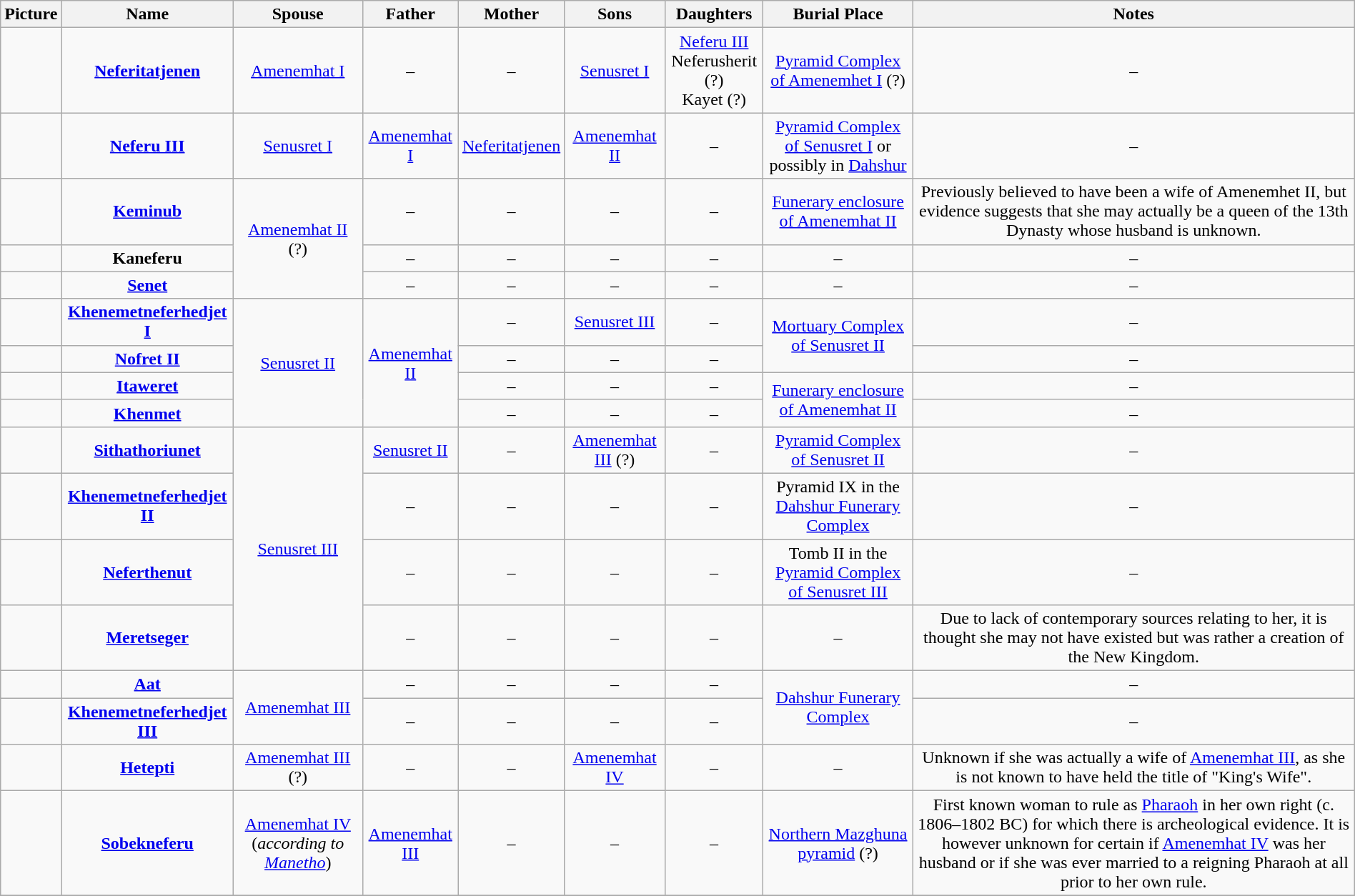<table width=100% class="wikitable" style="text-align:center;">
<tr>
<th>Picture</th>
<th>Name</th>
<th>Spouse</th>
<th>Father</th>
<th>Mother</th>
<th>Sons</th>
<th>Daughters</th>
<th>Burial Place</th>
<th>Notes</th>
</tr>
<tr>
<td></td>
<td><strong><a href='#'>Neferitatjenen</a></strong></td>
<td><a href='#'>Amenemhat I</a></td>
<td>–</td>
<td>–</td>
<td><a href='#'>Senusret I</a></td>
<td><a href='#'>Neferu III</a><br>Neferusherit (?)<br>Kayet (?)</td>
<td><a href='#'>Pyramid Complex of Amenemhet I</a> (?)</td>
<td>–</td>
</tr>
<tr>
<td></td>
<td><strong><a href='#'>Neferu III</a></strong></td>
<td><a href='#'>Senusret I</a></td>
<td><a href='#'>Amenemhat I</a></td>
<td><a href='#'>Neferitatjenen</a></td>
<td><a href='#'>Amenemhat II</a></td>
<td>–</td>
<td><a href='#'>Pyramid Complex of Senusret I</a> or possibly in <a href='#'>Dahshur</a></td>
<td>–</td>
</tr>
<tr>
<td></td>
<td><strong><a href='#'>Keminub</a></strong></td>
<td rowspan="3"><a href='#'>Amenemhat II</a> (?)</td>
<td>–</td>
<td>–</td>
<td>–</td>
<td>–</td>
<td><a href='#'>Funerary enclosure of Amenemhat II</a></td>
<td>Previously believed to have been a wife of Amenemhet II, but evidence suggests that she may actually be a queen of the 13th Dynasty whose husband is unknown.</td>
</tr>
<tr>
<td></td>
<td><strong>Kaneferu</strong><br></td>
<td>–</td>
<td>–</td>
<td>–</td>
<td>–</td>
<td>–</td>
<td>–</td>
</tr>
<tr>
<td></td>
<td><a href='#'><strong>Senet</strong></a><br></td>
<td>–</td>
<td>–</td>
<td>–</td>
<td>–</td>
<td>–</td>
<td>–</td>
</tr>
<tr>
<td></td>
<td><strong><a href='#'>Khenemetneferhedjet I</a></strong></td>
<td rowspan="4"><a href='#'>Senusret II</a></td>
<td rowspan="4"><a href='#'>Amenemhat II</a></td>
<td>–</td>
<td><a href='#'>Senusret III</a></td>
<td>–</td>
<td rowspan="2"><a href='#'>Mortuary Complex of Senusret II</a></td>
<td>–</td>
</tr>
<tr>
<td></td>
<td><strong><a href='#'>Nofret II</a></strong></td>
<td>–</td>
<td>–</td>
<td>–</td>
<td>–</td>
</tr>
<tr>
<td></td>
<td><strong><a href='#'>Itaweret</a></strong></td>
<td>–</td>
<td>–</td>
<td>–</td>
<td rowspan="2"><a href='#'>Funerary enclosure of Amenemhat II</a></td>
<td>–</td>
</tr>
<tr>
<td></td>
<td><strong><a href='#'>Khenmet</a></strong></td>
<td>–</td>
<td>–</td>
<td>–</td>
<td>–</td>
</tr>
<tr>
<td></td>
<td><strong><a href='#'>Sithathoriunet</a></strong></td>
<td rowspan="4"><a href='#'>Senusret III</a></td>
<td><a href='#'>Senusret II</a></td>
<td>–</td>
<td><a href='#'>Amenemhat III</a> (?)</td>
<td>–</td>
<td><a href='#'>Pyramid Complex of Senusret II</a></td>
<td>–</td>
</tr>
<tr>
<td></td>
<td><strong><a href='#'>Khenemetneferhedjet II</a></strong></td>
<td>–</td>
<td>–</td>
<td>–</td>
<td>–</td>
<td>Pyramid IX in the <a href='#'>Dahshur Funerary Complex</a></td>
<td>–</td>
</tr>
<tr>
<td></td>
<td><strong><a href='#'>Neferthenut</a></strong></td>
<td>–</td>
<td>–</td>
<td>–</td>
<td>–</td>
<td>Tomb II in the <a href='#'>Pyramid Complex of Senusret III</a></td>
<td>–</td>
</tr>
<tr>
<td></td>
<td><strong><a href='#'>Meretseger</a></strong></td>
<td>–</td>
<td>–</td>
<td>–</td>
<td>–</td>
<td>–</td>
<td>Due to lack of contemporary sources relating to her, it is thought she may not have existed but was rather a creation of the New Kingdom.</td>
</tr>
<tr>
<td></td>
<td><strong><a href='#'>Aat</a></strong></td>
<td rowspan="2"><a href='#'>Amenemhat III</a></td>
<td>–</td>
<td>–</td>
<td>–</td>
<td>–</td>
<td rowspan="2"><a href='#'>Dahshur Funerary Complex</a></td>
<td>–</td>
</tr>
<tr>
<td></td>
<td><strong><a href='#'>Khenemetneferhedjet III</a></strong></td>
<td>–</td>
<td>–</td>
<td>–</td>
<td>–</td>
<td>–</td>
</tr>
<tr>
<td></td>
<td><a href='#'><strong>Hetepti</strong></a><br></td>
<td><a href='#'>Amenemhat III</a> (?)</td>
<td>–</td>
<td>–</td>
<td><a href='#'>Amenemhat IV</a></td>
<td>–</td>
<td>–</td>
<td>Unknown if she was actually a wife of <a href='#'>Amenemhat III</a>, as she is not known to have held the title of "King's Wife".</td>
</tr>
<tr>
<td></td>
<td><strong><a href='#'>Sobekneferu</a></strong></td>
<td><a href='#'>Amenemhat IV</a> (<em>according to <a href='#'>Manetho</a></em>)</td>
<td><a href='#'>Amenemhat III</a></td>
<td>–</td>
<td>–</td>
<td>–</td>
<td><a href='#'>Northern Mazghuna pyramid</a> (?)</td>
<td>First known woman to rule as <a href='#'>Pharaoh</a> in her own right (c. 1806–1802 BC) for which there is archeological evidence. It is however unknown for certain if <a href='#'>Amenemhat IV</a> was her husband or if she was ever married to a reigning Pharaoh at all prior to her own rule.</td>
</tr>
<tr>
</tr>
</table>
